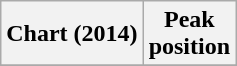<table class="wikitable plainrowheaders" style="text-align:center">
<tr>
<th scope="col">Chart (2014)</th>
<th scope="col">Peak<br>position</th>
</tr>
<tr>
</tr>
</table>
